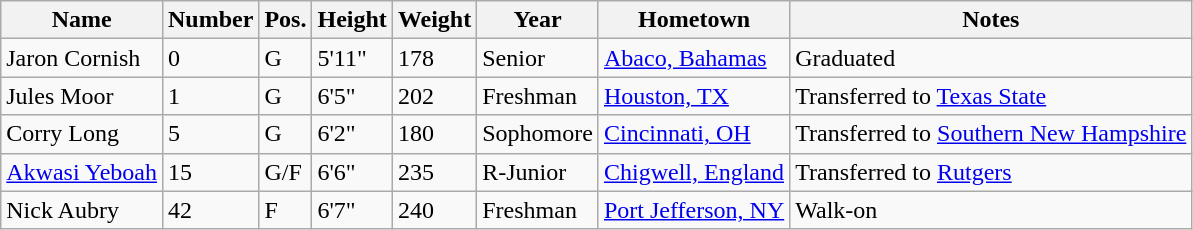<table class="wikitable sortable" border="1">
<tr>
<th>Name</th>
<th>Number</th>
<th>Pos.</th>
<th>Height</th>
<th>Weight</th>
<th>Year</th>
<th>Hometown</th>
<th class="unsortable">Notes</th>
</tr>
<tr>
<td>Jaron Cornish</td>
<td>0</td>
<td>G</td>
<td>5'11"</td>
<td>178</td>
<td>Senior</td>
<td><a href='#'>Abaco, Bahamas</a></td>
<td>Graduated</td>
</tr>
<tr>
<td>Jules Moor</td>
<td>1</td>
<td>G</td>
<td>6'5"</td>
<td>202</td>
<td>Freshman</td>
<td><a href='#'>Houston, TX</a></td>
<td>Transferred to <a href='#'>Texas State</a></td>
</tr>
<tr>
<td>Corry Long</td>
<td>5</td>
<td>G</td>
<td>6'2"</td>
<td>180</td>
<td>Sophomore</td>
<td><a href='#'>Cincinnati, OH</a></td>
<td>Transferred to <a href='#'>Southern New Hampshire</a></td>
</tr>
<tr>
<td><a href='#'>Akwasi Yeboah</a></td>
<td>15</td>
<td>G/F</td>
<td>6'6"</td>
<td>235</td>
<td>R-Junior</td>
<td><a href='#'>Chigwell, England</a></td>
<td>Transferred to <a href='#'>Rutgers</a></td>
</tr>
<tr>
<td>Nick Aubry</td>
<td>42</td>
<td>F</td>
<td>6'7"</td>
<td>240</td>
<td>Freshman</td>
<td><a href='#'>Port Jefferson, NY</a></td>
<td>Walk-on</td>
</tr>
</table>
